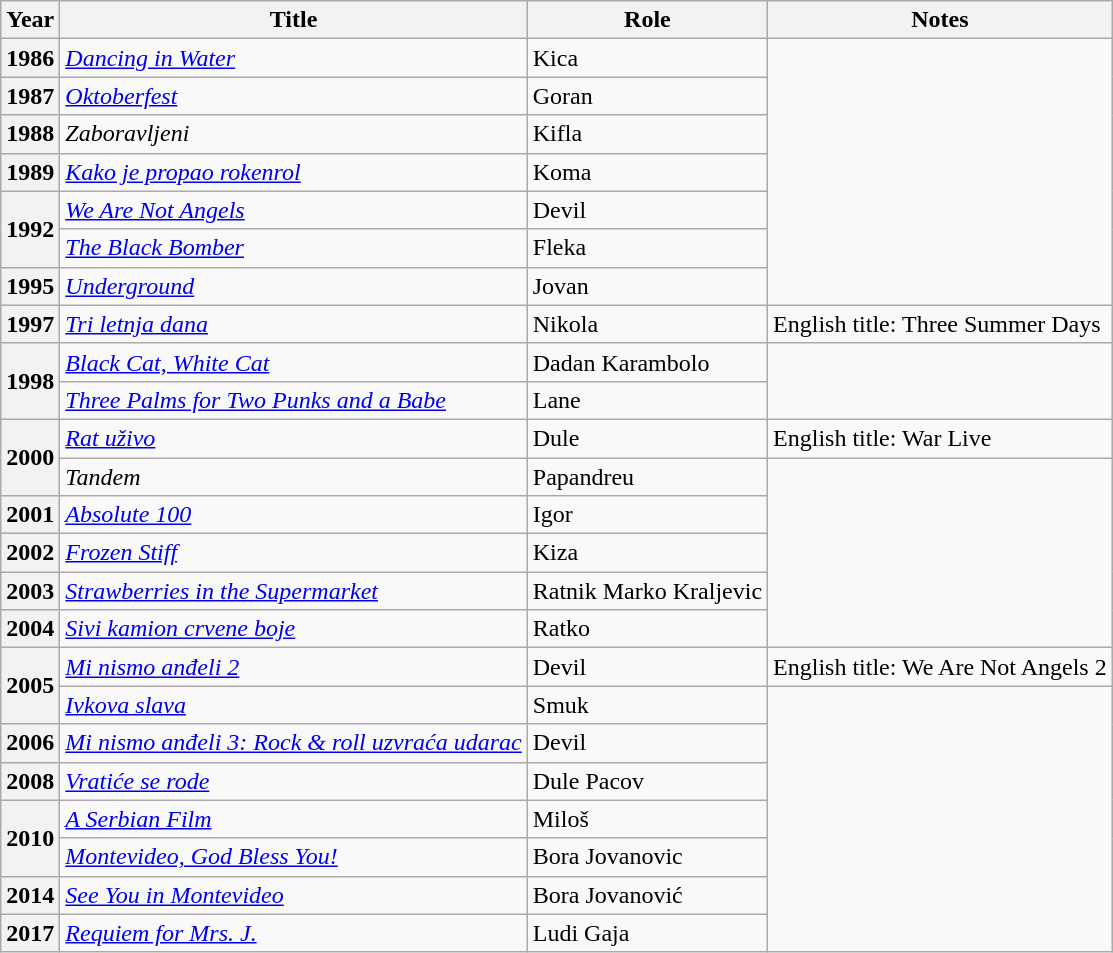<table class="wikitable sortable plainrowheaders">
<tr>
<th scope="col">Year</th>
<th scope="col">Title</th>
<th scope="col">Role</th>
<th scope="col" class="unsortable">Notes</th>
</tr>
<tr>
<th scope="row">1986</th>
<td><em><a href='#'>Dancing in Water</a></em></td>
<td>Kica</td>
</tr>
<tr>
<th scope="row">1987</th>
<td><em><a href='#'>Oktoberfest</a></em></td>
<td>Goran</td>
</tr>
<tr>
<th scope="row">1988</th>
<td><em>Zaboravljeni</em></td>
<td>Kifla</td>
</tr>
<tr>
<th scope="row">1989</th>
<td><em><a href='#'>Kako je propao rokenrol</a></em></td>
<td>Koma</td>
</tr>
<tr>
<th scope="row" rowspan="2">1992</th>
<td><em><a href='#'>We Are Not Angels</a></em></td>
<td>Devil</td>
</tr>
<tr>
<td><em><a href='#'>The Black Bomber</a></em></td>
<td>Fleka</td>
</tr>
<tr>
<th scope="row">1995</th>
<td><em><a href='#'>Underground</a></em></td>
<td>Jovan</td>
</tr>
<tr>
<th scope="row">1997</th>
<td><em><a href='#'>Tri letnja dana</a></em></td>
<td>Nikola</td>
<td>English title: Three Summer Days</td>
</tr>
<tr>
<th scope="row" rowspan="2">1998</th>
<td><em><a href='#'>Black Cat, White Cat</a></em></td>
<td>Dadan Karambolo</td>
</tr>
<tr>
<td><em><a href='#'>Three Palms for Two Punks and a Babe</a></em></td>
<td>Lane</td>
</tr>
<tr>
<th scope="row" rowspan="2">2000</th>
<td><em><a href='#'>Rat uživo</a></em></td>
<td>Dule</td>
<td>English title: War Live</td>
</tr>
<tr>
<td><em>Tandem</em></td>
<td>Papandreu</td>
</tr>
<tr>
<th scope="row">2001</th>
<td><em><a href='#'>Absolute 100</a></em></td>
<td>Igor</td>
</tr>
<tr>
<th scope="row">2002</th>
<td><em><a href='#'>Frozen Stiff</a></em></td>
<td>Kiza</td>
</tr>
<tr>
<th scope="row">2003</th>
<td><em><a href='#'>Strawberries in the Supermarket</a></em></td>
<td>Ratnik Marko Kraljevic</td>
</tr>
<tr>
<th scope="row">2004</th>
<td><em><a href='#'>Sivi kamion crvene boje</a></em></td>
<td>Ratko</td>
</tr>
<tr>
<th scope="row" rowspan="2">2005</th>
<td><em><a href='#'>Mi nismo anđeli 2</a></em></td>
<td>Devil</td>
<td>English title: We Are Not Angels 2</td>
</tr>
<tr>
<td><em><a href='#'>Ivkova slava</a></em></td>
<td>Smuk</td>
</tr>
<tr>
<th scope="row">2006</th>
<td><em><a href='#'>Mi nismo anđeli 3: Rock & roll uzvraća udarac</a></em></td>
<td>Devil</td>
</tr>
<tr>
<th scope="row">2008</th>
<td><em><a href='#'>Vratiće se rode</a></em></td>
<td>Dule Pacov</td>
</tr>
<tr>
<th scope="row" rowspan="2">2010</th>
<td><em><a href='#'>A Serbian Film</a></em></td>
<td>Miloš</td>
</tr>
<tr>
<td><em><a href='#'>Montevideo, God Bless You!</a></em></td>
<td>Bora Jovanovic</td>
</tr>
<tr>
<th scope="row">2014</th>
<td><em><a href='#'>See You in Montevideo</a></em></td>
<td>Bora Jovanović</td>
</tr>
<tr>
<th scope="row">2017</th>
<td><em><a href='#'>Requiem for Mrs. J.</a></em></td>
<td>Ludi Gaja</td>
</tr>
</table>
